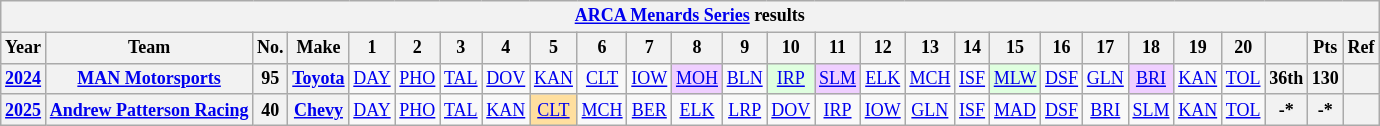<table class="wikitable" style="text-align:center; font-size:75%">
<tr>
<th colspan=27><a href='#'>ARCA Menards Series</a> results</th>
</tr>
<tr>
<th>Year</th>
<th>Team</th>
<th>No.</th>
<th>Make</th>
<th>1</th>
<th>2</th>
<th>3</th>
<th>4</th>
<th>5</th>
<th>6</th>
<th>7</th>
<th>8</th>
<th>9</th>
<th>10</th>
<th>11</th>
<th>12</th>
<th>13</th>
<th>14</th>
<th>15</th>
<th>16</th>
<th>17</th>
<th>18</th>
<th>19</th>
<th>20</th>
<th></th>
<th>Pts</th>
<th>Ref</th>
</tr>
<tr>
<th><a href='#'>2024</a></th>
<th><a href='#'>MAN Motorsports</a></th>
<th>95</th>
<th><a href='#'>Toyota</a></th>
<td><a href='#'>DAY</a></td>
<td><a href='#'>PHO</a></td>
<td><a href='#'>TAL</a></td>
<td><a href='#'>DOV</a></td>
<td><a href='#'>KAN</a></td>
<td><a href='#'>CLT</a></td>
<td><a href='#'>IOW</a></td>
<td style="background:#EFCFFF;"><a href='#'>MOH</a><br></td>
<td><a href='#'>BLN</a></td>
<td style="background:#DFFFDF;"><a href='#'>IRP</a><br></td>
<td style="background:#EFCFFF;"><a href='#'>SLM</a><br></td>
<td><a href='#'>ELK</a></td>
<td><a href='#'>MCH</a></td>
<td><a href='#'>ISF</a></td>
<td style="background:#DFFFDF;"><a href='#'>MLW</a><br></td>
<td><a href='#'>DSF</a></td>
<td><a href='#'>GLN</a></td>
<td style="background:#EFCFFF;"><a href='#'>BRI</a><br></td>
<td><a href='#'>KAN</a></td>
<td><a href='#'>TOL</a></td>
<th>36th</th>
<th>130</th>
<th></th>
</tr>
<tr>
<th><a href='#'>2025</a></th>
<th><a href='#'>Andrew Patterson Racing</a></th>
<th>40</th>
<th><a href='#'>Chevy</a></th>
<td><a href='#'>DAY</a></td>
<td><a href='#'>PHO</a></td>
<td><a href='#'>TAL</a></td>
<td><a href='#'>KAN</a></td>
<td style="background:#FFDF9F;"><a href='#'>CLT</a><br></td>
<td><a href='#'>MCH</a></td>
<td><a href='#'>BER</a></td>
<td><a href='#'>ELK</a></td>
<td><a href='#'>LRP</a></td>
<td><a href='#'>DOV</a></td>
<td><a href='#'>IRP</a></td>
<td><a href='#'>IOW</a></td>
<td><a href='#'>GLN</a></td>
<td><a href='#'>ISF</a></td>
<td><a href='#'>MAD</a></td>
<td><a href='#'>DSF</a></td>
<td><a href='#'>BRI</a></td>
<td><a href='#'>SLM</a></td>
<td><a href='#'>KAN</a></td>
<td><a href='#'>TOL</a></td>
<th>-*</th>
<th>-*</th>
<th></th>
</tr>
</table>
